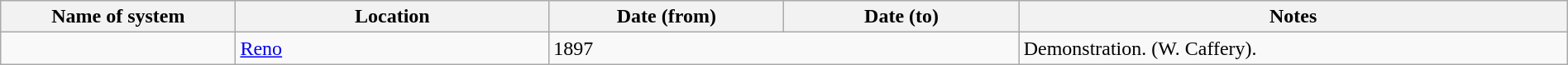<table class="wikitable" width=100%>
<tr>
<th width=15%>Name of system</th>
<th width=20%>Location</th>
<th width=15%>Date (from)</th>
<th width=15%>Date (to)</th>
<th width=35%>Notes</th>
</tr>
<tr>
<td> </td>
<td><a href='#'>Reno</a></td>
<td colspan=2>1897</td>
<td>Demonstration. (W. Caffery).</td>
</tr>
</table>
